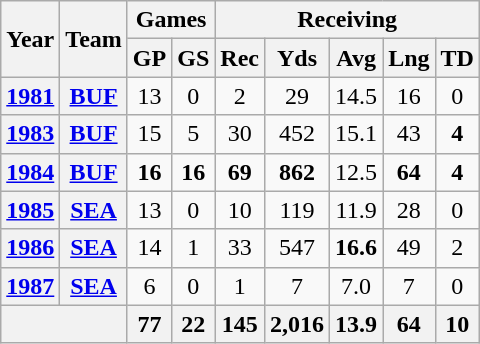<table class="wikitable" style="text-align:center">
<tr>
<th rowspan="2">Year</th>
<th rowspan="2">Team</th>
<th colspan="2">Games</th>
<th colspan="5">Receiving</th>
</tr>
<tr>
<th>GP</th>
<th>GS</th>
<th>Rec</th>
<th>Yds</th>
<th>Avg</th>
<th>Lng</th>
<th>TD</th>
</tr>
<tr>
<th><a href='#'>1981</a></th>
<th><a href='#'>BUF</a></th>
<td>13</td>
<td>0</td>
<td>2</td>
<td>29</td>
<td>14.5</td>
<td>16</td>
<td>0</td>
</tr>
<tr>
<th><a href='#'>1983</a></th>
<th><a href='#'>BUF</a></th>
<td>15</td>
<td>5</td>
<td>30</td>
<td>452</td>
<td>15.1</td>
<td>43</td>
<td><strong>4</strong></td>
</tr>
<tr>
<th><a href='#'>1984</a></th>
<th><a href='#'>BUF</a></th>
<td><strong>16</strong></td>
<td><strong>16</strong></td>
<td><strong>69</strong></td>
<td><strong>862</strong></td>
<td>12.5</td>
<td><strong>64</strong></td>
<td><strong>4</strong></td>
</tr>
<tr>
<th><a href='#'>1985</a></th>
<th><a href='#'>SEA</a></th>
<td>13</td>
<td>0</td>
<td>10</td>
<td>119</td>
<td>11.9</td>
<td>28</td>
<td>0</td>
</tr>
<tr>
<th><a href='#'>1986</a></th>
<th><a href='#'>SEA</a></th>
<td>14</td>
<td>1</td>
<td>33</td>
<td>547</td>
<td><strong>16.6</strong></td>
<td>49</td>
<td>2</td>
</tr>
<tr>
<th><a href='#'>1987</a></th>
<th><a href='#'>SEA</a></th>
<td>6</td>
<td>0</td>
<td>1</td>
<td>7</td>
<td>7.0</td>
<td>7</td>
<td>0</td>
</tr>
<tr>
<th colspan="2"></th>
<th>77</th>
<th>22</th>
<th>145</th>
<th>2,016</th>
<th>13.9</th>
<th>64</th>
<th>10</th>
</tr>
</table>
